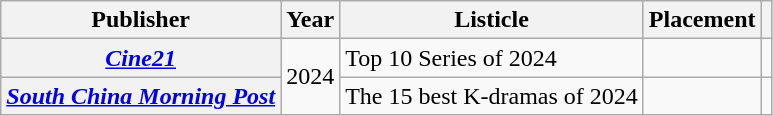<table class="wikitable plainrowheaders sortable" style="text-align:center">
<tr>
<th scope="col">Publisher</th>
<th scope="col">Year</th>
<th scope="col">Listicle</th>
<th scope="col">Placement</th>
<th scope="col" class="unsortable"></th>
</tr>
<tr>
<th scope="row"><em><a href='#'>Cine21</a></em></th>
<td rowspan="2">2024</td>
<td style="text-align:left">Top 10 Series of 2024</td>
<td></td>
<td></td>
</tr>
<tr>
<th scope="row"><em><a href='#'>South China Morning Post</a></em></th>
<td style="text-align:left">The 15 best K-dramas of 2024</td>
<td></td>
<td></td>
</tr>
</table>
